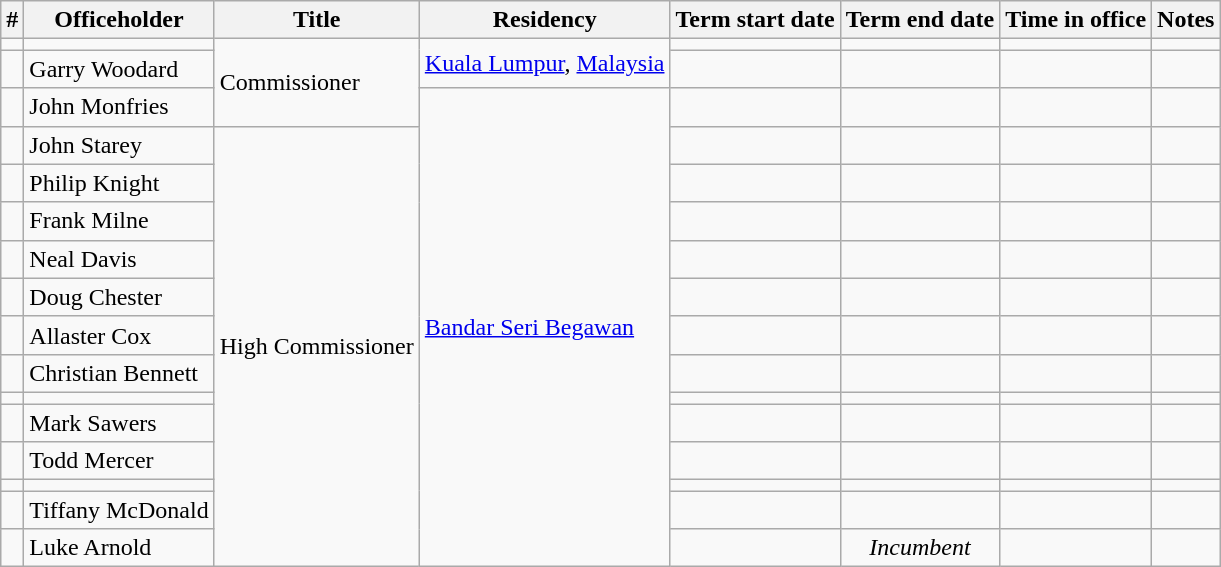<table class='wikitable sortable'>
<tr>
<th>#</th>
<th>Officeholder</th>
<th>Title</th>
<th>Residency</th>
<th>Term start date</th>
<th>Term end date</th>
<th>Time in office</th>
<th>Notes</th>
</tr>
<tr>
<td align=center></td>
<td></td>
<td rowspan=3>Commissioner</td>
<td rowspan=2><a href='#'>Kuala Lumpur</a>, <a href='#'>Malaysia</a></td>
<td align=center></td>
<td align=center></td>
<td align=right></td>
<td></td>
</tr>
<tr>
<td align=center></td>
<td>Garry Woodard</td>
<td align=center></td>
<td align=center></td>
<td align=right></td>
<td></td>
</tr>
<tr>
<td align=center></td>
<td>John Monfries</td>
<td rowspan=14><a href='#'>Bandar Seri Begawan</a></td>
<td align=center></td>
<td align=center></td>
<td align=right></td>
<td></td>
</tr>
<tr>
<td align=center></td>
<td>John Starey</td>
<td rowspan=13>High Commissioner</td>
<td align=center></td>
<td align=center></td>
<td align=right><strong></strong></td>
<td></td>
</tr>
<tr>
<td align=center></td>
<td>Philip Knight</td>
<td align=center></td>
<td align=center></td>
<td align=right></td>
<td></td>
</tr>
<tr>
<td align=center></td>
<td>Frank Milne</td>
<td align=center></td>
<td align=center></td>
<td align=right></td>
<td></td>
</tr>
<tr>
<td align=center></td>
<td>Neal Davis</td>
<td align=center></td>
<td align=center></td>
<td align=right></td>
<td></td>
</tr>
<tr>
<td align=center></td>
<td>Doug Chester</td>
<td align=center></td>
<td align=center></td>
<td align=right></td>
<td></td>
</tr>
<tr>
<td align=center></td>
<td>Allaster Cox</td>
<td align=center></td>
<td align=center></td>
<td align=right></td>
<td></td>
</tr>
<tr>
<td align=center></td>
<td>Christian Bennett</td>
<td align=center></td>
<td align=center></td>
<td align=right></td>
<td></td>
</tr>
<tr>
<td align=center></td>
<td></td>
<td align=center></td>
<td align=center></td>
<td align=right></td>
<td></td>
</tr>
<tr>
<td align=center></td>
<td>Mark Sawers</td>
<td align=center></td>
<td align=center></td>
<td align=right></td>
<td></td>
</tr>
<tr>
<td align=center></td>
<td>Todd Mercer</td>
<td align=center></td>
<td align=center></td>
<td align=right></td>
<td></td>
</tr>
<tr>
<td align=center></td>
<td></td>
<td align=center></td>
<td align=center></td>
<td align=right></td>
<td></td>
</tr>
<tr>
<td align=center></td>
<td>Tiffany McDonald</td>
<td align=center></td>
<td align=center></td>
<td align=right></td>
<td></td>
</tr>
<tr>
<td align=center></td>
<td>Luke Arnold</td>
<td align=center></td>
<td align=center><em>Incumbent</em></td>
<td align=right></td>
<td></td>
</tr>
</table>
